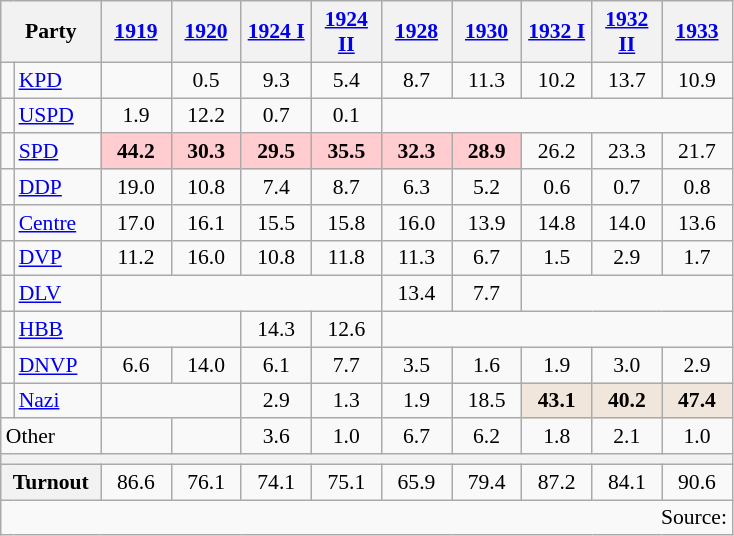<table class=wikitable style="font-size:90%; text-align:center">
<tr>
<th style="width:60px" colspan=2>Party</th>
<th style="width:40px"><a href='#'>1919</a></th>
<th style="width:40px"><a href='#'>1920</a></th>
<th style="width:40px"><a href='#'>1924 I</a></th>
<th style="width:40px"><a href='#'>1924 II</a></th>
<th style="width:40px"><a href='#'>1928</a></th>
<th style="width:40px"><a href='#'>1930</a></th>
<th style="width:40px"><a href='#'>1932 I</a></th>
<th style="width:40px"><a href='#'>1932 II</a></th>
<th style="width:40px"><a href='#'>1933</a></th>
</tr>
<tr>
<td bgcolor=></td>
<td align=left><a href='#'>KPD</a></td>
<td></td>
<td>0.5</td>
<td>9.3</td>
<td>5.4</td>
<td>8.7</td>
<td>11.3</td>
<td>10.2</td>
<td>13.7</td>
<td>10.9</td>
</tr>
<tr>
<td bgcolor=></td>
<td align=left><a href='#'>USPD</a></td>
<td>1.9</td>
<td>12.2</td>
<td>0.7</td>
<td>0.1</td>
</tr>
<tr>
<td bgcolor=></td>
<td align=left><a href='#'>SPD</a></td>
<td bgcolor=#FFCCCF><strong>44.2</strong></td>
<td bgcolor=#FFCCCF><strong>30.3</strong></td>
<td bgcolor=#FFCCCF><strong>29.5</strong></td>
<td bgcolor=#FFCCCF><strong>35.5</strong></td>
<td bgcolor=#FFCCCF><strong>32.3</strong></td>
<td bgcolor=#FFCCCF><strong>28.9</strong></td>
<td>26.2</td>
<td>23.3</td>
<td>21.7</td>
</tr>
<tr>
<td bgcolor=></td>
<td align=left><a href='#'>DDP</a></td>
<td>19.0</td>
<td>10.8</td>
<td>7.4</td>
<td>8.7</td>
<td>6.3</td>
<td>5.2</td>
<td>0.6</td>
<td>0.7</td>
<td>0.8</td>
</tr>
<tr>
<td bgcolor=></td>
<td align=left><a href='#'>Centre</a></td>
<td>17.0</td>
<td>16.1</td>
<td>15.5</td>
<td>15.8</td>
<td>16.0</td>
<td>13.9</td>
<td>14.8</td>
<td>14.0</td>
<td>13.6</td>
</tr>
<tr>
<td bgcolor=></td>
<td align=left><a href='#'>DVP</a></td>
<td>11.2</td>
<td>16.0</td>
<td>10.8</td>
<td>11.8</td>
<td>11.3</td>
<td>6.7</td>
<td>1.5</td>
<td>2.9</td>
<td>1.7</td>
</tr>
<tr>
<td bgcolor=></td>
<td align=left><a href='#'>DLV</a></td>
<td colspan=4></td>
<td>13.4</td>
<td>7.7</td>
<td colspan=3></td>
</tr>
<tr>
<td bgcolor=></td>
<td align=left><a href='#'>HBB</a></td>
<td colspan=2></td>
<td>14.3</td>
<td>12.6</td>
</tr>
<tr>
<td bgcolor=></td>
<td align=left><a href='#'>DNVP</a></td>
<td>6.6</td>
<td>14.0</td>
<td>6.1</td>
<td>7.7</td>
<td>3.5</td>
<td>1.6</td>
<td>1.9</td>
<td>3.0</td>
<td>2.9</td>
</tr>
<tr>
<td bgcolor=></td>
<td align=left><a href='#'>Nazi</a></td>
<td colspan=2></td>
<td>2.9</td>
<td>1.3</td>
<td>1.9</td>
<td>18.5</td>
<td bgcolor=#F0E6DB><strong>43.1</strong></td>
<td bgcolor=#F0E6DB><strong>40.2</strong></td>
<td bgcolor=#F0E6DB><strong>47.4</strong></td>
</tr>
<tr>
<td colspan=2 align=left>Other</td>
<td></td>
<td></td>
<td>3.6</td>
<td>1.0</td>
<td>6.7</td>
<td>6.2</td>
<td>1.8</td>
<td>2.1</td>
<td>1.0</td>
</tr>
<tr>
<th colspan=11></th>
</tr>
<tr>
<th colspan=2 align=left>Turnout</th>
<td>86.6</td>
<td>76.1</td>
<td>74.1</td>
<td>75.1</td>
<td>65.9</td>
<td>79.4</td>
<td>87.2</td>
<td>84.1</td>
<td>90.6</td>
</tr>
<tr>
<td colspan=11 align=right>Source: </td>
</tr>
</table>
